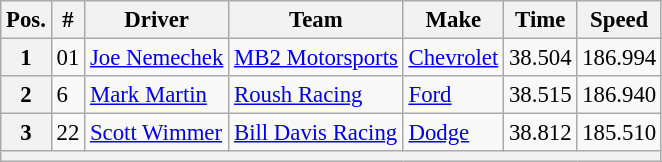<table class="wikitable" style="font-size:95%">
<tr>
<th>Pos.</th>
<th>#</th>
<th>Driver</th>
<th>Team</th>
<th>Make</th>
<th>Time</th>
<th>Speed</th>
</tr>
<tr>
<th>1</th>
<td>01</td>
<td><a href='#'>Joe Nemechek</a></td>
<td><a href='#'>MB2 Motorsports</a></td>
<td><a href='#'>Chevrolet</a></td>
<td>38.504</td>
<td>186.994</td>
</tr>
<tr>
<th>2</th>
<td>6</td>
<td><a href='#'>Mark Martin</a></td>
<td><a href='#'>Roush Racing</a></td>
<td><a href='#'>Ford</a></td>
<td>38.515</td>
<td>186.940</td>
</tr>
<tr>
<th>3</th>
<td>22</td>
<td><a href='#'>Scott Wimmer</a></td>
<td><a href='#'>Bill Davis Racing</a></td>
<td><a href='#'>Dodge</a></td>
<td>38.812</td>
<td>185.510</td>
</tr>
<tr>
<th colspan="7"></th>
</tr>
</table>
